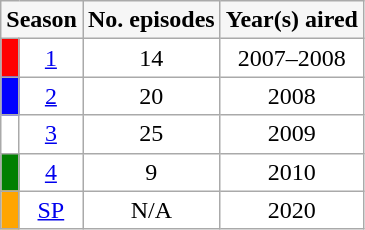<table class="wikitable" style="text-align:center; background:#fff;">
<tr>
<th colspan="2" style="background:#f6f6f6;">Season</th>
<th style="background:#f6f6f6;">No. episodes</th>
<th style="background:#f6f6f6;">Year(s) aired</th>
</tr>
<tr>
<td style="background:red;"></td>
<td><a href='#'>1</a></td>
<td>14</td>
<td>2007–2008</td>
</tr>
<tr>
<td style="background:blue;"></td>
<td><a href='#'>2</a></td>
<td>20</td>
<td>2008</td>
</tr>
<tr>
<td style="background:#yellow;"></td>
<td><a href='#'>3</a></td>
<td>25</td>
<td>2009</td>
</tr>
<tr>
<td style="background:green;"></td>
<td><a href='#'>4</a></td>
<td>9</td>
<td>2010</td>
</tr>
<tr>
<td style="background:orange;"></td>
<td><a href='#'>SP</a></td>
<td>N/A</td>
<td>2020</td>
</tr>
</table>
